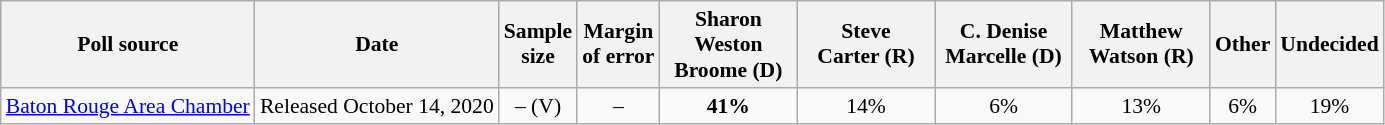<table class="wikitable sortable" style="text-align:center;font-size:90%;line-height:17px">
<tr>
<th>Poll source</th>
<th>Date</th>
<th>Sample<br>size</th>
<th>Margin<br>of error</th>
<th style="width:85px;">Sharon Weston<br>Broome (D)</th>
<th style="width:85px;">Steve<br>Carter (R)</th>
<th style="width:85px;">C. Denise<br>Marcelle (D)</th>
<th style="width:85px;">Matthew<br>Watson (R)</th>
<th>Other</th>
<th>Undecided</th>
</tr>
<tr>
<td style="text-align:left;"><a href='#'>Baton Rouge Area Chamber</a></td>
<td>Released October 14, 2020</td>
<td>– (V)</td>
<td>–</td>
<td><strong>41%</strong></td>
<td>14%</td>
<td>6%</td>
<td>13%</td>
<td>6%</td>
<td>19%</td>
</tr>
</table>
